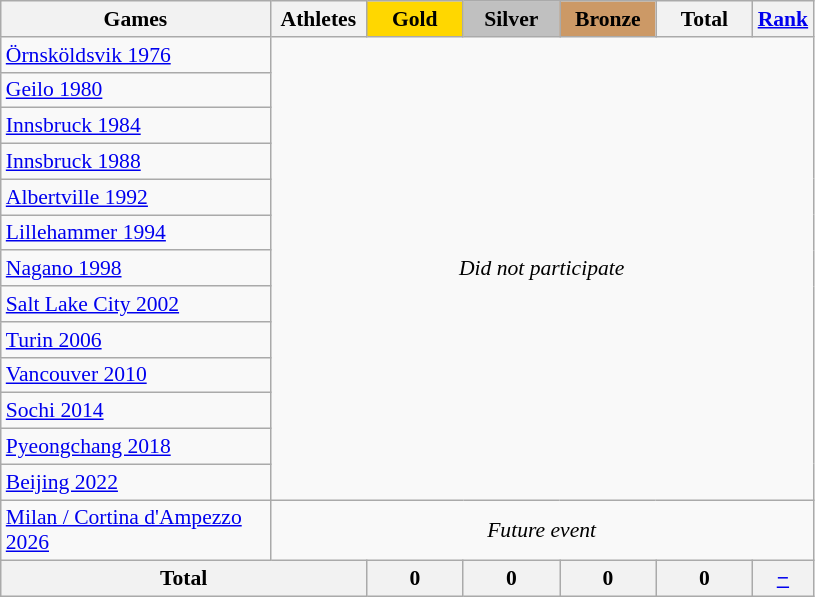<table class="wikitable" style="text-align:center; font-size:90%;">
<tr>
<th style="width:12em;">Games</th>
<th style="width:4em;">Athletes</th>
<th style="width:4em; background:gold;">Gold</th>
<th style="width:4em; background:silver;">Silver</th>
<th style="width:4em; background:#cc9966;">Bronze</th>
<th style="width:4em;">Total</th>
<th style="width:2em;"><a href='#'>Rank</a></th>
</tr>
<tr>
<td align=left> <a href='#'>Örnsköldsvik 1976</a></td>
<td colspan=6 rowspan="13"><em>Did not participate</em></td>
</tr>
<tr>
<td align=left> <a href='#'>Geilo 1980</a></td>
</tr>
<tr>
<td align=left> <a href='#'>Innsbruck 1984</a></td>
</tr>
<tr>
<td align=left> <a href='#'>Innsbruck 1988</a></td>
</tr>
<tr>
<td align=left> <a href='#'>Albertville 1992</a></td>
</tr>
<tr>
<td align=left> <a href='#'>Lillehammer 1994</a></td>
</tr>
<tr>
<td align=left> <a href='#'>Nagano 1998</a></td>
</tr>
<tr>
<td align=left> <a href='#'>Salt Lake City 2002</a></td>
</tr>
<tr>
<td align=left> <a href='#'>Turin 2006</a></td>
</tr>
<tr>
<td align=left> <a href='#'>Vancouver 2010</a></td>
</tr>
<tr>
<td align=left> <a href='#'>Sochi 2014</a></td>
</tr>
<tr>
<td align=left> <a href='#'>Pyeongchang 2018</a></td>
</tr>
<tr>
<td align=left> <a href='#'>Beijing 2022</a></td>
</tr>
<tr>
<td align=left> <a href='#'>Milan / Cortina d'Ampezzo 2026</a></td>
<td colspan=6 rowspan=1><em>Future event</em></td>
</tr>
<tr>
<th colspan=2>Total</th>
<th>0</th>
<th>0</th>
<th>0</th>
<th>0</th>
<th><a href='#'>−</a></th>
</tr>
</table>
